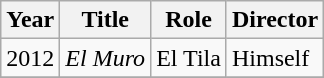<table class="wikitable">
<tr>
<th>Year</th>
<th>Title</th>
<th>Role</th>
<th>Director</th>
</tr>
<tr>
<td>2012</td>
<td><em>El Muro</em></td>
<td>El Tila</td>
<td>Himself</td>
</tr>
<tr>
</tr>
</table>
